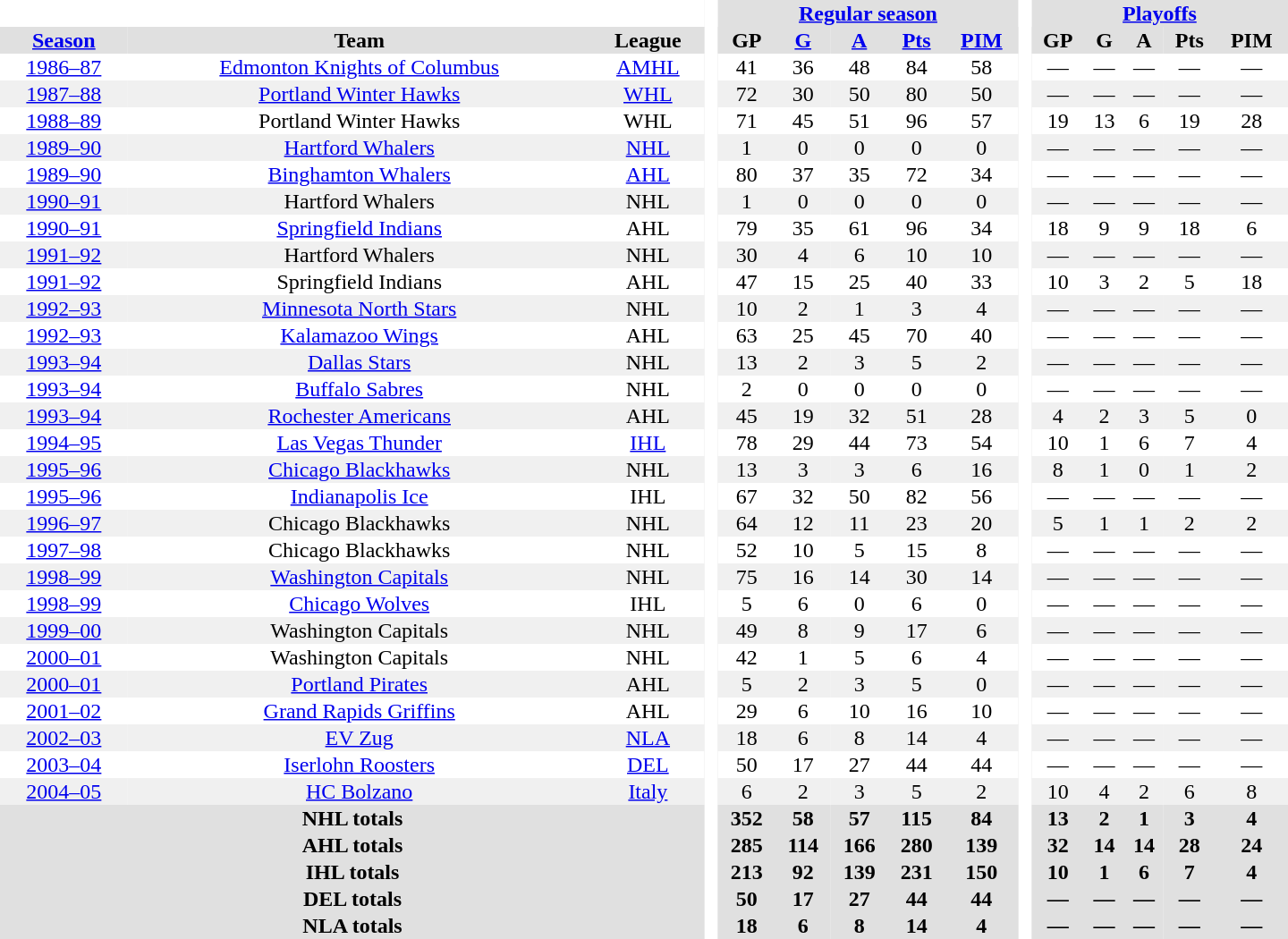<table border="0" cellpadding="1" cellspacing="0" style="text-align:center; width:60em">
<tr bgcolor="#e0e0e0">
<th colspan="3" bgcolor="#ffffff"> </th>
<th rowspan="103" bgcolor="#ffffff"> </th>
<th colspan="5"><a href='#'>Regular season</a></th>
<th rowspan="103" bgcolor="#ffffff"> </th>
<th colspan="5"><a href='#'>Playoffs</a></th>
</tr>
<tr bgcolor="#e0e0e0">
<th><a href='#'>Season</a></th>
<th>Team</th>
<th>League</th>
<th>GP</th>
<th><a href='#'>G</a></th>
<th><a href='#'>A</a></th>
<th><a href='#'>Pts</a></th>
<th><a href='#'>PIM</a></th>
<th>GP</th>
<th>G</th>
<th>A</th>
<th>Pts</th>
<th>PIM</th>
</tr>
<tr>
<td><a href='#'>1986–87</a></td>
<td><a href='#'>Edmonton Knights of Columbus</a></td>
<td><a href='#'>AMHL</a></td>
<td>41</td>
<td>36</td>
<td>48</td>
<td>84</td>
<td>58</td>
<td>—</td>
<td>—</td>
<td>—</td>
<td>—</td>
<td>—</td>
</tr>
<tr bgcolor="#f0f0f0">
<td><a href='#'>1987–88</a></td>
<td><a href='#'>Portland Winter Hawks</a></td>
<td><a href='#'>WHL</a></td>
<td>72</td>
<td>30</td>
<td>50</td>
<td>80</td>
<td>50</td>
<td>—</td>
<td>—</td>
<td>—</td>
<td>—</td>
<td>—</td>
</tr>
<tr>
<td><a href='#'>1988–89</a></td>
<td>Portland Winter Hawks</td>
<td>WHL</td>
<td>71</td>
<td>45</td>
<td>51</td>
<td>96</td>
<td>57</td>
<td>19</td>
<td>13</td>
<td>6</td>
<td>19</td>
<td>28</td>
</tr>
<tr bgcolor="#f0f0f0">
<td><a href='#'>1989–90</a></td>
<td><a href='#'>Hartford Whalers</a></td>
<td><a href='#'>NHL</a></td>
<td>1</td>
<td>0</td>
<td>0</td>
<td>0</td>
<td>0</td>
<td>—</td>
<td>—</td>
<td>—</td>
<td>—</td>
<td>—</td>
</tr>
<tr>
<td><a href='#'>1989–90</a></td>
<td><a href='#'>Binghamton Whalers</a></td>
<td><a href='#'>AHL</a></td>
<td>80</td>
<td>37</td>
<td>35</td>
<td>72</td>
<td>34</td>
<td>—</td>
<td>—</td>
<td>—</td>
<td>—</td>
<td>—</td>
</tr>
<tr bgcolor="#f0f0f0">
<td><a href='#'>1990–91</a></td>
<td>Hartford Whalers</td>
<td>NHL</td>
<td>1</td>
<td>0</td>
<td>0</td>
<td>0</td>
<td>0</td>
<td>—</td>
<td>—</td>
<td>—</td>
<td>—</td>
<td>—</td>
</tr>
<tr>
<td><a href='#'>1990–91</a></td>
<td><a href='#'>Springfield Indians</a></td>
<td>AHL</td>
<td>79</td>
<td>35</td>
<td>61</td>
<td>96</td>
<td>34</td>
<td>18</td>
<td>9</td>
<td>9</td>
<td>18</td>
<td>6</td>
</tr>
<tr bgcolor="#f0f0f0">
<td><a href='#'>1991–92</a></td>
<td>Hartford Whalers</td>
<td>NHL</td>
<td>30</td>
<td>4</td>
<td>6</td>
<td>10</td>
<td>10</td>
<td>—</td>
<td>—</td>
<td>—</td>
<td>—</td>
<td>—</td>
</tr>
<tr>
<td><a href='#'>1991–92</a></td>
<td>Springfield Indians</td>
<td>AHL</td>
<td>47</td>
<td>15</td>
<td>25</td>
<td>40</td>
<td>33</td>
<td>10</td>
<td>3</td>
<td>2</td>
<td>5</td>
<td>18</td>
</tr>
<tr bgcolor="#f0f0f0">
<td><a href='#'>1992–93</a></td>
<td><a href='#'>Minnesota North Stars</a></td>
<td>NHL</td>
<td>10</td>
<td>2</td>
<td>1</td>
<td>3</td>
<td>4</td>
<td>—</td>
<td>—</td>
<td>—</td>
<td>—</td>
<td>—</td>
</tr>
<tr>
<td><a href='#'>1992–93</a></td>
<td><a href='#'>Kalamazoo Wings</a></td>
<td>AHL</td>
<td>63</td>
<td>25</td>
<td>45</td>
<td>70</td>
<td>40</td>
<td>—</td>
<td>—</td>
<td>—</td>
<td>—</td>
<td>—</td>
</tr>
<tr bgcolor="#f0f0f0">
<td><a href='#'>1993–94</a></td>
<td><a href='#'>Dallas Stars</a></td>
<td>NHL</td>
<td>13</td>
<td>2</td>
<td>3</td>
<td>5</td>
<td>2</td>
<td>—</td>
<td>—</td>
<td>—</td>
<td>—</td>
<td>—</td>
</tr>
<tr>
<td><a href='#'>1993–94</a></td>
<td><a href='#'>Buffalo Sabres</a></td>
<td>NHL</td>
<td>2</td>
<td>0</td>
<td>0</td>
<td>0</td>
<td>0</td>
<td>—</td>
<td>—</td>
<td>—</td>
<td>—</td>
<td>—</td>
</tr>
<tr bgcolor="#f0f0f0">
<td><a href='#'>1993–94</a></td>
<td><a href='#'>Rochester Americans</a></td>
<td>AHL</td>
<td>45</td>
<td>19</td>
<td>32</td>
<td>51</td>
<td>28</td>
<td>4</td>
<td>2</td>
<td>3</td>
<td>5</td>
<td>0</td>
</tr>
<tr>
<td><a href='#'>1994–95</a></td>
<td><a href='#'>Las Vegas Thunder</a></td>
<td><a href='#'>IHL</a></td>
<td>78</td>
<td>29</td>
<td>44</td>
<td>73</td>
<td>54</td>
<td>10</td>
<td>1</td>
<td>6</td>
<td>7</td>
<td>4</td>
</tr>
<tr bgcolor="#f0f0f0">
<td><a href='#'>1995–96</a></td>
<td><a href='#'>Chicago Blackhawks</a></td>
<td>NHL</td>
<td>13</td>
<td>3</td>
<td>3</td>
<td>6</td>
<td>16</td>
<td>8</td>
<td>1</td>
<td>0</td>
<td>1</td>
<td>2</td>
</tr>
<tr>
<td><a href='#'>1995–96</a></td>
<td><a href='#'>Indianapolis Ice</a></td>
<td>IHL</td>
<td>67</td>
<td>32</td>
<td>50</td>
<td>82</td>
<td>56</td>
<td>—</td>
<td>—</td>
<td>—</td>
<td>—</td>
<td>—</td>
</tr>
<tr bgcolor="#f0f0f0">
<td><a href='#'>1996–97</a></td>
<td>Chicago Blackhawks</td>
<td>NHL</td>
<td>64</td>
<td>12</td>
<td>11</td>
<td>23</td>
<td>20</td>
<td>5</td>
<td>1</td>
<td>1</td>
<td>2</td>
<td>2</td>
</tr>
<tr>
<td><a href='#'>1997–98</a></td>
<td>Chicago Blackhawks</td>
<td>NHL</td>
<td>52</td>
<td>10</td>
<td>5</td>
<td>15</td>
<td>8</td>
<td>—</td>
<td>—</td>
<td>—</td>
<td>—</td>
<td>—</td>
</tr>
<tr bgcolor="#f0f0f0">
<td><a href='#'>1998–99</a></td>
<td><a href='#'>Washington Capitals</a></td>
<td>NHL</td>
<td>75</td>
<td>16</td>
<td>14</td>
<td>30</td>
<td>14</td>
<td>—</td>
<td>—</td>
<td>—</td>
<td>—</td>
<td>—</td>
</tr>
<tr>
<td><a href='#'>1998–99</a></td>
<td><a href='#'>Chicago Wolves</a></td>
<td>IHL</td>
<td>5</td>
<td>6</td>
<td>0</td>
<td>6</td>
<td>0</td>
<td>—</td>
<td>—</td>
<td>—</td>
<td>—</td>
<td>—</td>
</tr>
<tr bgcolor="#f0f0f0">
<td><a href='#'>1999–00</a></td>
<td>Washington Capitals</td>
<td>NHL</td>
<td>49</td>
<td>8</td>
<td>9</td>
<td>17</td>
<td>6</td>
<td>—</td>
<td>—</td>
<td>—</td>
<td>—</td>
<td>—</td>
</tr>
<tr>
<td><a href='#'>2000–01</a></td>
<td>Washington Capitals</td>
<td>NHL</td>
<td>42</td>
<td>1</td>
<td>5</td>
<td>6</td>
<td>4</td>
<td>—</td>
<td>—</td>
<td>—</td>
<td>—</td>
<td>—</td>
</tr>
<tr bgcolor="#f0f0f0">
<td><a href='#'>2000–01</a></td>
<td><a href='#'>Portland Pirates</a></td>
<td>AHL</td>
<td>5</td>
<td>2</td>
<td>3</td>
<td>5</td>
<td>0</td>
<td>—</td>
<td>—</td>
<td>—</td>
<td>—</td>
<td>—</td>
</tr>
<tr>
<td><a href='#'>2001–02</a></td>
<td><a href='#'>Grand Rapids Griffins</a></td>
<td>AHL</td>
<td>29</td>
<td>6</td>
<td>10</td>
<td>16</td>
<td>10</td>
<td>—</td>
<td>—</td>
<td>—</td>
<td>—</td>
<td>—</td>
</tr>
<tr bgcolor="#f0f0f0">
<td><a href='#'>2002–03</a></td>
<td><a href='#'>EV Zug</a></td>
<td><a href='#'>NLA</a></td>
<td>18</td>
<td>6</td>
<td>8</td>
<td>14</td>
<td>4</td>
<td>—</td>
<td>—</td>
<td>—</td>
<td>—</td>
<td>—</td>
</tr>
<tr>
<td><a href='#'>2003–04</a></td>
<td><a href='#'>Iserlohn Roosters</a></td>
<td><a href='#'>DEL</a></td>
<td>50</td>
<td>17</td>
<td>27</td>
<td>44</td>
<td>44</td>
<td>—</td>
<td>—</td>
<td>—</td>
<td>—</td>
<td>—</td>
</tr>
<tr bgcolor="#f0f0f0">
<td><a href='#'>2004–05</a></td>
<td><a href='#'>HC Bolzano</a></td>
<td><a href='#'>Italy</a></td>
<td>6</td>
<td>2</td>
<td>3</td>
<td>5</td>
<td>2</td>
<td>10</td>
<td>4</td>
<td>2</td>
<td>6</td>
<td>8</td>
</tr>
<tr>
</tr>
<tr ALIGN="center" bgcolor="#e0e0e0">
<th colspan="3">NHL totals</th>
<th ALIGN="center">352</th>
<th ALIGN="center">58</th>
<th ALIGN="center">57</th>
<th ALIGN="center">115</th>
<th ALIGN="center">84</th>
<th ALIGN="center">13</th>
<th ALIGN="center">2</th>
<th ALIGN="center">1</th>
<th ALIGN="center">3</th>
<th ALIGN="center">4</th>
</tr>
<tr bgcolor="#e0e0e0">
<th colspan="3">AHL totals</th>
<th>285</th>
<th>114</th>
<th>166</th>
<th>280</th>
<th>139</th>
<th>32</th>
<th>14</th>
<th>14</th>
<th>28</th>
<th>24</th>
</tr>
<tr bgcolor="#e0e0e0">
<th colspan="3">IHL totals</th>
<th>213</th>
<th>92</th>
<th>139</th>
<th>231</th>
<th>150</th>
<th>10</th>
<th>1</th>
<th>6</th>
<th>7</th>
<th>4</th>
</tr>
<tr bgcolor="#e0e0e0">
<th colspan="3">DEL totals</th>
<th>50</th>
<th>17</th>
<th>27</th>
<th>44</th>
<th>44</th>
<th>—</th>
<th>—</th>
<th>—</th>
<th>—</th>
<th>—</th>
</tr>
<tr bgcolor="#e0e0e0">
<th colspan="3">NLA totals</th>
<th>18</th>
<th>6</th>
<th>8</th>
<th>14</th>
<th>4</th>
<th>—</th>
<th>—</th>
<th>—</th>
<th>—</th>
<th>—</th>
</tr>
</table>
